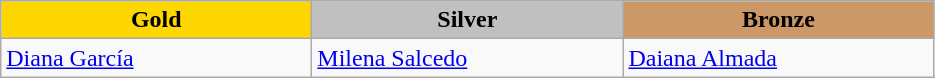<table class="wikitable" style="text-align:left">
<tr align="center">
<td width=200 bgcolor=gold><strong>Gold</strong></td>
<td width=200 bgcolor=silver><strong>Silver</strong></td>
<td width=200 bgcolor=CC9966><strong>Bronze</strong></td>
</tr>
<tr>
<td><a href='#'>Diana García</a><br><em></em></td>
<td><a href='#'>Milena Salcedo</a><br><em></em></td>
<td><a href='#'>Daiana Almada</a><br><em></em></td>
</tr>
</table>
